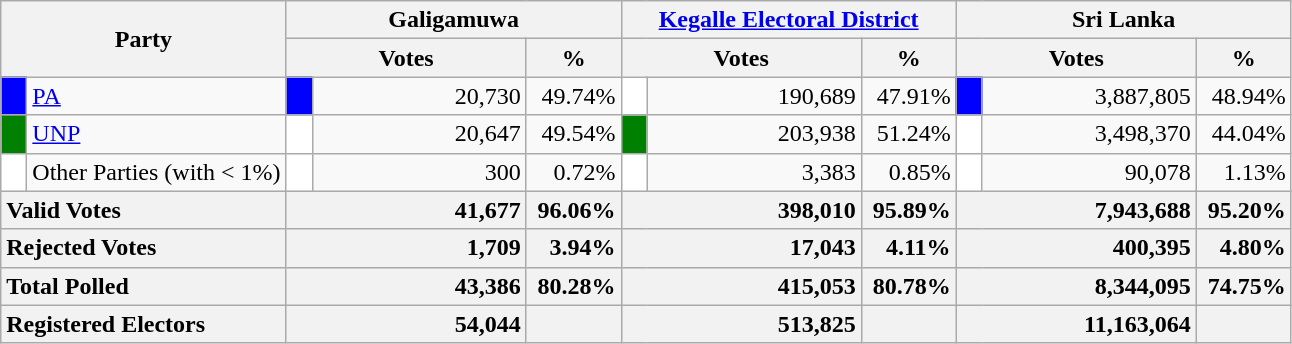<table class="wikitable">
<tr>
<th colspan="2" width="144px"rowspan="2">Party</th>
<th colspan="3" width="216px">Galigamuwa</th>
<th colspan="3" width="216px"><a href='#'>Kegalle Electoral District</a></th>
<th colspan="3" width="216px">Sri Lanka</th>
</tr>
<tr>
<th colspan="2" width="144px">Votes</th>
<th>%</th>
<th colspan="2" width="144px">Votes</th>
<th>%</th>
<th colspan="2" width="144px">Votes</th>
<th>%</th>
</tr>
<tr>
<td style="background-color:blue;" width="10px"></td>
<td style="text-align:left;"><a href='#'>PA</a></td>
<td style="background-color:blue;" width="10px"></td>
<td style="text-align:right;">20,730</td>
<td style="text-align:right;">49.74%</td>
<td style="background-color:white;" width="10px"></td>
<td style="text-align:right;">190,689</td>
<td style="text-align:right;">47.91%</td>
<td style="background-color:blue;" width="10px"></td>
<td style="text-align:right;">3,887,805</td>
<td style="text-align:right;">48.94%</td>
</tr>
<tr>
<td style="background-color:green;" width="10px"></td>
<td style="text-align:left;"><a href='#'>UNP</a></td>
<td style="background-color:white;" width="10px"></td>
<td style="text-align:right;">20,647</td>
<td style="text-align:right;">49.54%</td>
<td style="background-color:green;" width="10px"></td>
<td style="text-align:right;">203,938</td>
<td style="text-align:right;">51.24%</td>
<td style="background-color:white;" width="10px"></td>
<td style="text-align:right;">3,498,370</td>
<td style="text-align:right;">44.04%</td>
</tr>
<tr>
<td style="background-color:white;" width="10px"></td>
<td style="text-align:left;">Other Parties (with < 1%)</td>
<td style="background-color:white;" width="10px"></td>
<td style="text-align:right;">300</td>
<td style="text-align:right;">0.72%</td>
<td style="background-color:white;" width="10px"></td>
<td style="text-align:right;">3,383</td>
<td style="text-align:right;">0.85%</td>
<td style="background-color:white;" width="10px"></td>
<td style="text-align:right;">90,078</td>
<td style="text-align:right;">1.13%</td>
</tr>
<tr>
<th colspan="2" width="144px"style="text-align:left;">Valid Votes</th>
<th style="text-align:right;"colspan="2" width="144px">41,677</th>
<th style="text-align:right;">96.06%</th>
<th style="text-align:right;"colspan="2" width="144px">398,010</th>
<th style="text-align:right;">95.89%</th>
<th style="text-align:right;"colspan="2" width="144px">7,943,688</th>
<th style="text-align:right;">95.20%</th>
</tr>
<tr>
<th colspan="2" width="144px"style="text-align:left;">Rejected Votes</th>
<th style="text-align:right;"colspan="2" width="144px">1,709</th>
<th style="text-align:right;">3.94%</th>
<th style="text-align:right;"colspan="2" width="144px">17,043</th>
<th style="text-align:right;">4.11%</th>
<th style="text-align:right;"colspan="2" width="144px">400,395</th>
<th style="text-align:right;">4.80%</th>
</tr>
<tr>
<th colspan="2" width="144px"style="text-align:left;">Total Polled</th>
<th style="text-align:right;"colspan="2" width="144px">43,386</th>
<th style="text-align:right;">80.28%</th>
<th style="text-align:right;"colspan="2" width="144px">415,053</th>
<th style="text-align:right;">80.78%</th>
<th style="text-align:right;"colspan="2" width="144px">8,344,095</th>
<th style="text-align:right;">74.75%</th>
</tr>
<tr>
<th colspan="2" width="144px"style="text-align:left;">Registered Electors</th>
<th style="text-align:right;"colspan="2" width="144px">54,044</th>
<th></th>
<th style="text-align:right;"colspan="2" width="144px">513,825</th>
<th></th>
<th style="text-align:right;"colspan="2" width="144px">11,163,064</th>
<th></th>
</tr>
</table>
